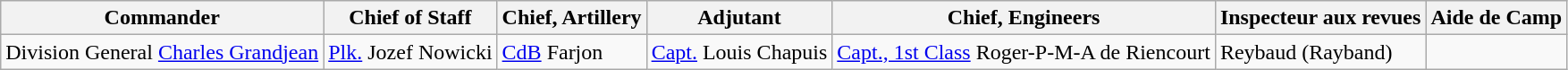<table class="wikitable">
<tr>
<th>Commander</th>
<th>Chief of Staff</th>
<th>Chief, Artillery</th>
<th>Adjutant</th>
<th>Chief, Engineers</th>
<th>Inspecteur aux revues</th>
<th>Aide de Camp</th>
</tr>
<tr>
<td>Division General <a href='#'>Charles Grandjean</a></td>
<td><a href='#'>Plk.</a> Jozef Nowicki</td>
<td><a href='#'>CdB</a> Farjon</td>
<td><a href='#'>Capt.</a> Louis Chapuis</td>
<td><a href='#'>Capt., 1st Class</a> Roger-P-M-A de Riencourt</td>
<td> Reybaud (Rayband)</td>
<td></td>
</tr>
</table>
